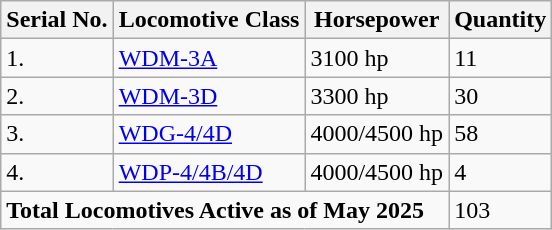<table class="wikitable">
<tr>
<th>Serial No.</th>
<th>Locomotive Class</th>
<th>Horsepower</th>
<th>Quantity</th>
</tr>
<tr>
<td>1.</td>
<td><a href='#'>WDM-3A</a></td>
<td>3100 hp</td>
<td>11</td>
</tr>
<tr>
<td>2.</td>
<td><a href='#'>WDM-3D</a></td>
<td>3300 hp</td>
<td>30</td>
</tr>
<tr>
<td>3.</td>
<td><a href='#'>WDG-4/4D</a></td>
<td>4000/4500 hp</td>
<td>58</td>
</tr>
<tr>
<td>4.</td>
<td><a href='#'>WDP-4/4B/4D</a></td>
<td>4000/4500 hp</td>
<td>4</td>
</tr>
<tr>
<td colspan="3"><strong>Total Locomotives Active as of May 2025</strong></td>
<td>103</td>
</tr>
</table>
